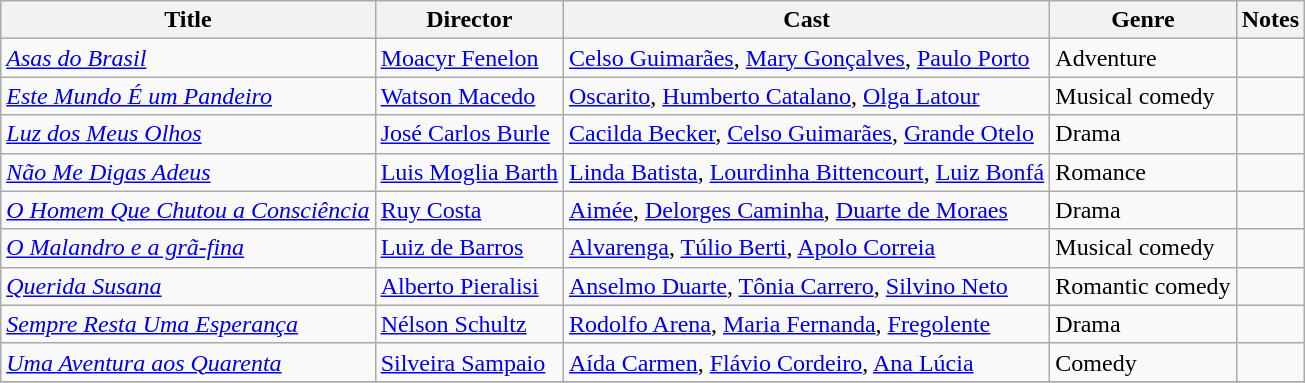<table class="wikitable">
<tr>
<th>Title</th>
<th>Director</th>
<th>Cast</th>
<th>Genre</th>
<th>Notes</th>
</tr>
<tr>
<td><em><a href='#'>Asas do Brasil</a></em></td>
<td><a href='#'>Moacyr Fenelon</a></td>
<td><a href='#'>Celso Guimarães</a>, <a href='#'>Mary Gonçalves</a>, <a href='#'>Paulo Porto</a></td>
<td>Adventure</td>
<td></td>
</tr>
<tr>
<td><em><a href='#'>Este Mundo É um Pandeiro</a></em></td>
<td><a href='#'>Watson Macedo</a></td>
<td><a href='#'>Oscarito</a>, <a href='#'>Humberto Catalano</a>, <a href='#'>Olga Latour</a></td>
<td>Musical comedy</td>
<td></td>
</tr>
<tr>
<td><em><a href='#'>Luz dos Meus Olhos</a></em></td>
<td><a href='#'>José Carlos Burle</a></td>
<td><a href='#'>Cacilda Becker</a>, <a href='#'>Celso Guimarães</a>, <a href='#'>Grande Otelo</a></td>
<td>Drama</td>
<td></td>
</tr>
<tr>
<td><em><a href='#'>Não Me Digas Adeus</a></em></td>
<td><a href='#'>Luis Moglia Barth </a></td>
<td><a href='#'>Linda Batista</a>, <a href='#'>Lourdinha Bittencourt</a>, <a href='#'>Luiz Bonfá</a></td>
<td>Romance</td>
</tr>
<tr>
<td><em><a href='#'>O Homem Que Chutou a Consciência</a></em></td>
<td><a href='#'>Ruy Costa</a></td>
<td><a href='#'>Aimée</a>, <a href='#'>Delorges Caminha</a>, <a href='#'>Duarte de Moraes</a></td>
<td>Drama</td>
<td></td>
</tr>
<tr>
<td><em><a href='#'>O Malandro e a grã-fina</a></em></td>
<td><a href='#'>Luiz de Barros</a></td>
<td><a href='#'>Alvarenga</a>, <a href='#'>Túlio Berti</a>, <a href='#'>Apolo Correia</a></td>
<td>Musical comedy</td>
<td></td>
</tr>
<tr>
<td><em><a href='#'>Querida Susana</a></em></td>
<td><a href='#'>Alberto Pieralisi</a></td>
<td><a href='#'>Anselmo Duarte</a>, <a href='#'>Tônia Carrero</a>, <a href='#'>Silvino Neto</a></td>
<td>Romantic comedy</td>
<td></td>
</tr>
<tr>
<td><em><a href='#'>Sempre Resta Uma Esperança</a></em></td>
<td><a href='#'>Nélson Schultz</a></td>
<td><a href='#'>Rodolfo Arena</a>, <a href='#'>Maria Fernanda</a>, <a href='#'>Fregolente</a></td>
<td>Drama</td>
<td></td>
</tr>
<tr>
<td><em><a href='#'>Uma Aventura aos Quarenta</a></em></td>
<td><a href='#'>Silveira Sampaio</a></td>
<td><a href='#'>Aída Carmen</a>, <a href='#'>Flávio Cordeiro</a>, <a href='#'>Ana Lúcia</a></td>
<td>Comedy</td>
<td></td>
</tr>
<tr>
</tr>
</table>
